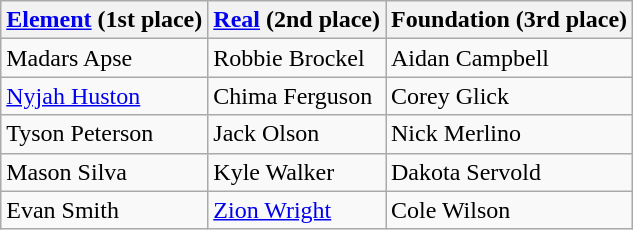<table class="wikitable">
<tr>
<th><a href='#'>Element</a> (1st place)</th>
<th><a href='#'>Real</a> (2nd place)</th>
<th>Foundation (3rd place)</th>
</tr>
<tr>
<td>Madars Apse</td>
<td>Robbie Brockel</td>
<td>Aidan Campbell</td>
</tr>
<tr>
<td><a href='#'>Nyjah Huston</a></td>
<td>Chima Ferguson</td>
<td>Corey Glick</td>
</tr>
<tr>
<td>Tyson Peterson</td>
<td>Jack Olson</td>
<td>Nick Merlino</td>
</tr>
<tr>
<td>Mason Silva</td>
<td>Kyle Walker</td>
<td>Dakota Servold</td>
</tr>
<tr>
<td>Evan Smith</td>
<td><a href='#'>Zion Wright</a></td>
<td>Cole Wilson</td>
</tr>
</table>
